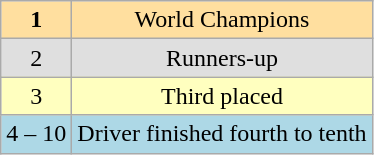<table class="wikitable" align="center">
<tr align="center">
<td style="background:#ffdf9f;"><strong>1</strong></td>
<td style="background:#ffdf9f;">World Champions</td>
</tr>
<tr align="center">
<td style="background:#dfdfdf;">2</td>
<td style="background:#dfdfdf;">Runners-up</td>
</tr>
<tr align="center">
<td style="background:#ffffbf;">3</td>
<td style="background:#ffffbf;">Third placed</td>
</tr>
<tr align="center">
<td style="background:lightblue;">4 – 10</td>
<td style="background:lightblue;">Driver finished fourth to tenth</td>
</tr>
</table>
